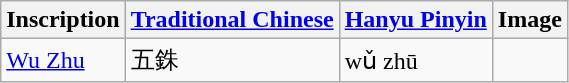<table class="wikitable">
<tr>
<th>Inscription</th>
<th><a href='#'>Traditional Chinese</a></th>
<th><a href='#'>Hanyu Pinyin</a></th>
<th>Image</th>
</tr>
<tr>
<td><a href='#'>Wu Zhu</a></td>
<td>五銖</td>
<td>wǔ zhū</td>
<td></td>
</tr>
</table>
